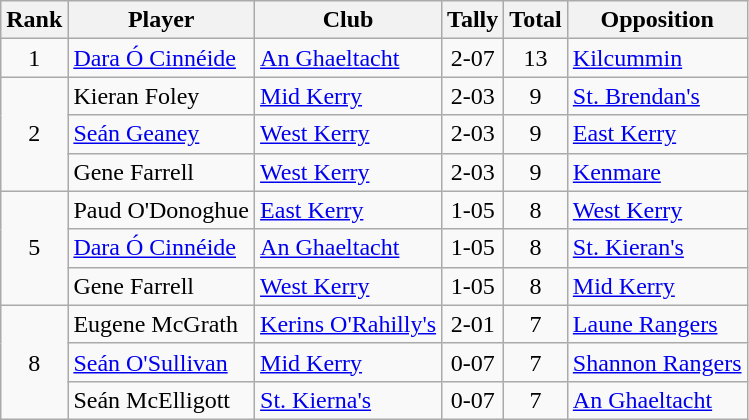<table class="wikitable">
<tr>
<th>Rank</th>
<th>Player</th>
<th>Club</th>
<th>Tally</th>
<th>Total</th>
<th>Opposition</th>
</tr>
<tr>
<td rowspan="1" style="text-align:center;">1</td>
<td><a href='#'>Dara Ó Cinnéide</a></td>
<td><a href='#'>An Ghaeltacht</a></td>
<td align=center>2-07</td>
<td align=center>13</td>
<td><a href='#'>Kilcummin</a></td>
</tr>
<tr>
<td rowspan="3" style="text-align:center;">2</td>
<td>Kieran Foley</td>
<td><a href='#'>Mid Kerry</a></td>
<td align=center>2-03</td>
<td align=center>9</td>
<td><a href='#'>St. Brendan's</a></td>
</tr>
<tr>
<td><a href='#'>Seán Geaney</a></td>
<td><a href='#'>West Kerry</a></td>
<td align=center>2-03</td>
<td align=center>9</td>
<td><a href='#'>East Kerry</a></td>
</tr>
<tr>
<td>Gene Farrell</td>
<td><a href='#'>West Kerry</a></td>
<td align=center>2-03</td>
<td align=center>9</td>
<td><a href='#'>Kenmare</a></td>
</tr>
<tr>
<td rowspan="3" style="text-align:center;">5</td>
<td>Paud O'Donoghue</td>
<td><a href='#'>East Kerry</a></td>
<td align=center>1-05</td>
<td align=center>8</td>
<td><a href='#'>West Kerry</a></td>
</tr>
<tr>
<td><a href='#'>Dara Ó Cinnéide</a></td>
<td><a href='#'>An Ghaeltacht</a></td>
<td align=center>1-05</td>
<td align=center>8</td>
<td><a href='#'>St. Kieran's</a></td>
</tr>
<tr>
<td>Gene Farrell</td>
<td><a href='#'>West Kerry</a></td>
<td align=center>1-05</td>
<td align=center>8</td>
<td><a href='#'>Mid Kerry</a></td>
</tr>
<tr>
<td rowspan="3" style="text-align:center;">8</td>
<td>Eugene McGrath</td>
<td><a href='#'>Kerins O'Rahilly's</a></td>
<td align=center>2-01</td>
<td align=center>7</td>
<td><a href='#'>Laune Rangers</a></td>
</tr>
<tr>
<td><a href='#'>Seán O'Sullivan</a></td>
<td><a href='#'>Mid Kerry</a></td>
<td align=center>0-07</td>
<td align=center>7</td>
<td><a href='#'>Shannon Rangers</a></td>
</tr>
<tr>
<td>Seán McElligott</td>
<td><a href='#'>St. Kierna's</a></td>
<td align=center>0-07</td>
<td align=center>7</td>
<td><a href='#'>An Ghaeltacht</a></td>
</tr>
</table>
